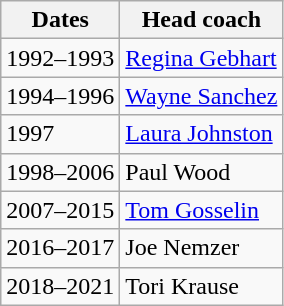<table class="wikitable">
<tr>
<th>Dates</th>
<th>Head coach</th>
</tr>
<tr>
<td>1992–1993</td>
<td><a href='#'>Regina Gebhart</a></td>
</tr>
<tr>
<td>1994–1996</td>
<td><a href='#'>Wayne Sanchez</a></td>
</tr>
<tr>
<td>1997</td>
<td><a href='#'>Laura Johnston</a></td>
</tr>
<tr>
<td>1998–2006</td>
<td>Paul Wood</td>
</tr>
<tr>
<td>2007–2015</td>
<td><a href='#'>Tom Gosselin</a></td>
</tr>
<tr>
<td>2016–2017</td>
<td>Joe Nemzer</td>
</tr>
<tr>
<td>2018–2021</td>
<td>Tori Krause</td>
</tr>
</table>
